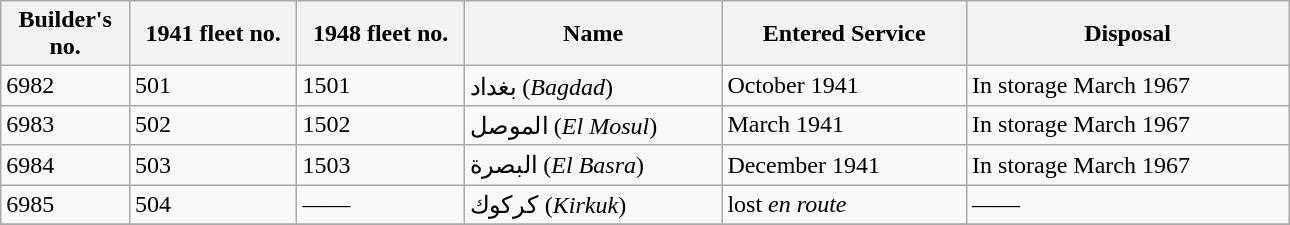<table class="wikitable sortable" width=68%>
<tr>
<th width=10%>Builder's no.</th>
<th width=13%>1941 fleet no.</th>
<th width=13%>1948 fleet no.</th>
<th width=20%>Name</th>
<th width=19%>Entered Service</th>
<th width=25%>Disposal</th>
</tr>
<tr>
<td>6982</td>
<td>501</td>
<td>1501</td>
<td>بغداد (<em>Bagdad</em>)</td>
<td>October 1941</td>
<td>In storage March 1967</td>
</tr>
<tr>
<td>6983</td>
<td>502</td>
<td>1502</td>
<td>الموصل (<em>El Mosul</em>)</td>
<td>March 1941</td>
<td>In storage March 1967</td>
</tr>
<tr>
<td>6984</td>
<td>503</td>
<td>1503</td>
<td>البصرة (<em>El Basra</em>)</td>
<td>December 1941</td>
<td>In storage March 1967</td>
</tr>
<tr>
<td>6985</td>
<td>504</td>
<td>――</td>
<td>كركوك (<em>Kirkuk</em>)</td>
<td>lost <em>en route</em></td>
<td>――</td>
</tr>
<tr>
</tr>
</table>
